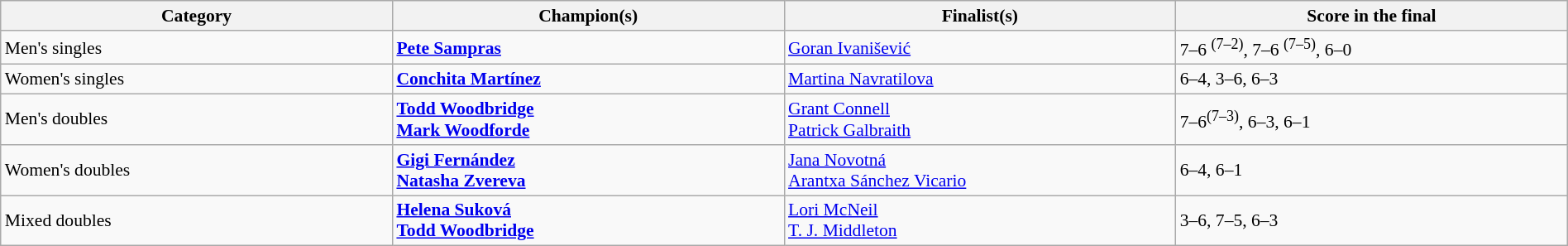<table class="wikitable" style="font-size:90%;" width=100%>
<tr>
<th width=25%>Category</th>
<th width=25%>Champion(s)</th>
<th width=25%>Finalist(s)</th>
<th ! width=25%>Score in the final</th>
</tr>
<tr>
<td>Men's singles</td>
<td> <strong><a href='#'>Pete Sampras</a> </strong></td>
<td> <a href='#'>Goran Ivanišević</a></td>
<td>7–6 <sup>(7–2)</sup>, 7–6 <sup>(7–5)</sup>, 6–0</td>
</tr>
<tr>
<td>Women's singles</td>
<td> <strong><a href='#'>Conchita Martínez</a> </strong></td>
<td> <a href='#'>Martina Navratilova</a></td>
<td>6–4, 3–6, 6–3</td>
</tr>
<tr>
<td>Men's doubles</td>
<td> <strong><a href='#'>Todd Woodbridge</a><br> <a href='#'>Mark Woodforde</a>  </strong></td>
<td> <a href='#'>Grant Connell</a><br> <a href='#'>Patrick Galbraith</a></td>
<td>7–6<sup>(7–3)</sup>, 6–3, 6–1</td>
</tr>
<tr>
<td>Women's doubles</td>
<td> <strong><a href='#'>Gigi Fernández</a><br> <a href='#'>Natasha Zvereva</a> </strong></td>
<td> <a href='#'>Jana Novotná</a><br> <a href='#'>Arantxa Sánchez Vicario</a></td>
<td>6–4, 6–1</td>
</tr>
<tr>
<td>Mixed doubles</td>
<td> <strong><a href='#'>Helena Suková</a><br> <a href='#'>Todd Woodbridge</a></strong></td>
<td> <a href='#'>Lori McNeil</a><br> <a href='#'>T. J. Middleton</a></td>
<td>3–6, 7–5, 6–3</td>
</tr>
</table>
